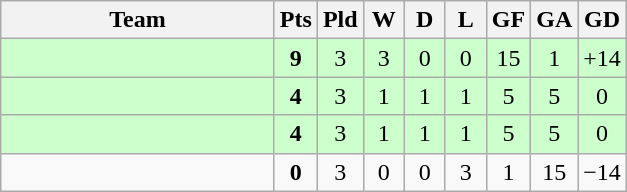<table class="wikitable" style="text-align:center;">
<tr>
<th width=175>Team</th>
<th width=20 abbr="Points">Pts</th>
<th width=20 abbr="Played">Pld</th>
<th width=20 abbr="Won">W</th>
<th width=20 abbr="Drawn">D</th>
<th width=20 abbr="Lost">L</th>
<th width=20 abbr="Goals for">GF</th>
<th width=20 abbr="Goals against">GA</th>
<th width=20 abbr="Goal difference">GD</th>
</tr>
<tr style="background:#ccffcc;">
<td align="left"></td>
<td><strong>9</strong></td>
<td>3</td>
<td>3</td>
<td>0</td>
<td>0</td>
<td>15</td>
<td>1</td>
<td>+14</td>
</tr>
<tr style="background:#ccffcc;">
<td align="left"></td>
<td><strong>4</strong></td>
<td>3</td>
<td>1</td>
<td>1</td>
<td>1</td>
<td>5</td>
<td>5</td>
<td>0</td>
</tr>
<tr style="background:#ccffcc;">
<td align="left"></td>
<td><strong>4</strong></td>
<td>3</td>
<td>1</td>
<td>1</td>
<td>1</td>
<td>5</td>
<td>5</td>
<td>0</td>
</tr>
<tr align="center">
<td align="left"></td>
<td><strong>0</strong></td>
<td>3</td>
<td>0</td>
<td>0</td>
<td>3</td>
<td>1</td>
<td>15</td>
<td>−14</td>
</tr>
</table>
